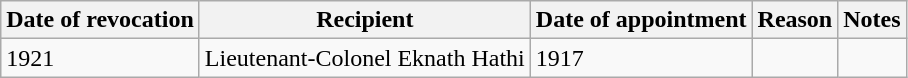<table class="wikitable">
<tr>
<th>Date of revocation</th>
<th>Recipient</th>
<th>Date of appointment</th>
<th>Reason</th>
<th>Notes</th>
</tr>
<tr>
<td>1921</td>
<td>Lieutenant-Colonel Eknath Hathi</td>
<td>1917</td>
<td></td>
<td></td>
</tr>
</table>
